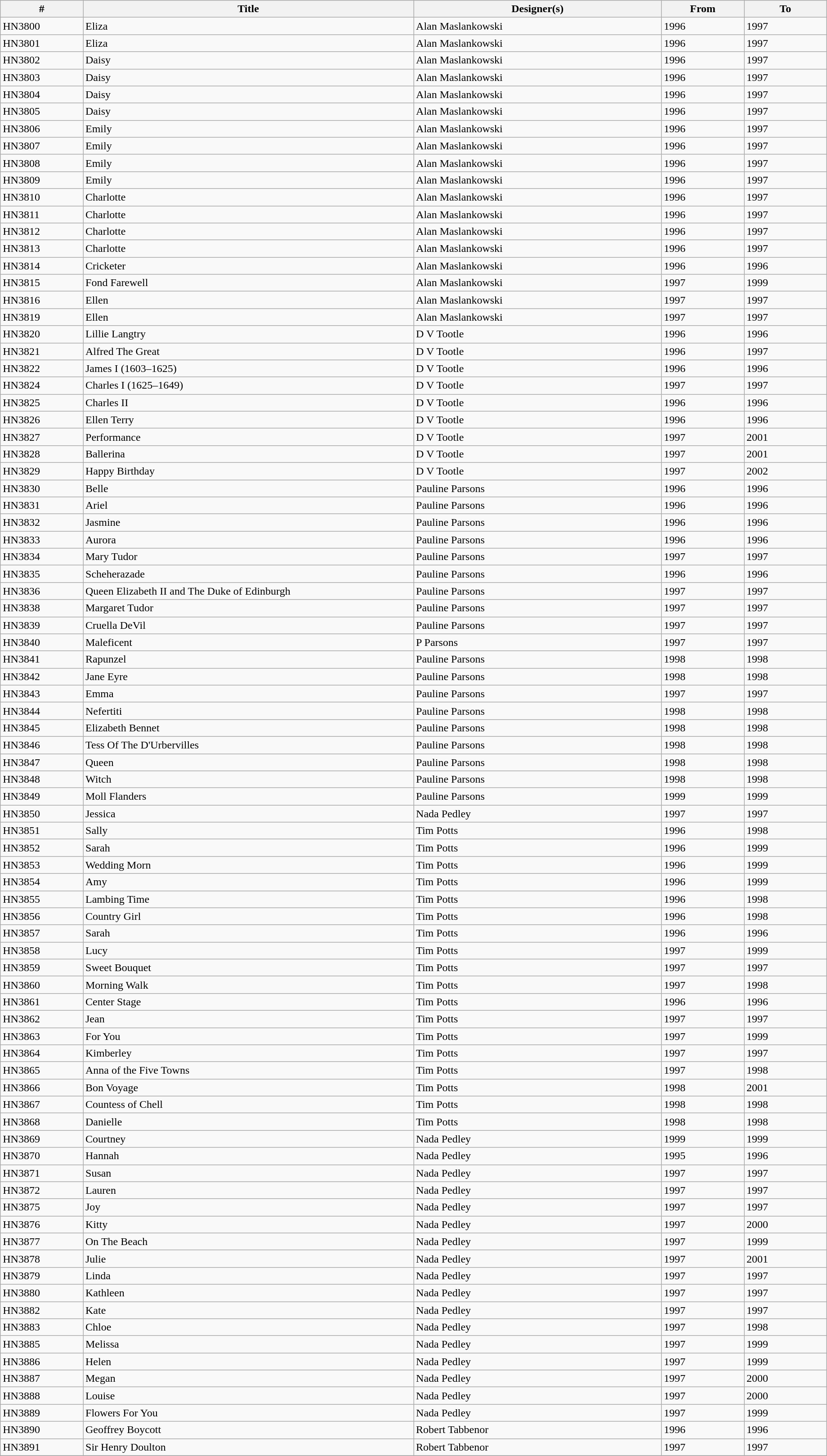<table class="wikitable collapsible" width="97%" border="1" cellpadding="1" cellspacing="0" align="centre">
<tr>
<th width=10%>#</th>
<th width=40%>Title</th>
<th width=30%>Designer(s)</th>
<th width=10%>From</th>
<th width=10%>To</th>
</tr>
<tr>
<td>HN3800</td>
<td>Eliza</td>
<td>Alan Maslankowski</td>
<td>1996</td>
<td>1997</td>
</tr>
<tr>
<td>HN3801</td>
<td>Eliza</td>
<td>Alan Maslankowski</td>
<td>1996</td>
<td>1997</td>
</tr>
<tr>
<td>HN3802</td>
<td>Daisy</td>
<td>Alan Maslankowski</td>
<td>1996</td>
<td>1997</td>
</tr>
<tr>
<td>HN3803</td>
<td>Daisy</td>
<td>Alan Maslankowski</td>
<td>1996</td>
<td>1997</td>
</tr>
<tr>
<td>HN3804</td>
<td>Daisy</td>
<td>Alan Maslankowski</td>
<td>1996</td>
<td>1997</td>
</tr>
<tr>
<td>HN3805</td>
<td>Daisy</td>
<td>Alan Maslankowski</td>
<td>1996</td>
<td>1997</td>
</tr>
<tr>
<td>HN3806</td>
<td>Emily</td>
<td>Alan Maslankowski</td>
<td>1996</td>
<td>1997</td>
</tr>
<tr>
<td>HN3807</td>
<td>Emily</td>
<td>Alan Maslankowski</td>
<td>1996</td>
<td>1997</td>
</tr>
<tr>
<td>HN3808</td>
<td>Emily</td>
<td>Alan Maslankowski</td>
<td>1996</td>
<td>1997</td>
</tr>
<tr>
<td>HN3809</td>
<td>Emily</td>
<td>Alan Maslankowski</td>
<td>1996</td>
<td>1997</td>
</tr>
<tr>
<td>HN3810</td>
<td>Charlotte</td>
<td>Alan Maslankowski</td>
<td>1996</td>
<td>1997</td>
</tr>
<tr>
<td>HN3811</td>
<td>Charlotte</td>
<td>Alan Maslankowski</td>
<td>1996</td>
<td>1997</td>
</tr>
<tr>
<td>HN3812</td>
<td>Charlotte</td>
<td>Alan Maslankowski</td>
<td>1996</td>
<td>1997</td>
</tr>
<tr>
<td>HN3813</td>
<td>Charlotte</td>
<td>Alan Maslankowski</td>
<td>1996</td>
<td>1997</td>
</tr>
<tr>
<td>HN3814</td>
<td>Cricketer</td>
<td>Alan Maslankowski</td>
<td>1996</td>
<td>1996</td>
</tr>
<tr>
<td>HN3815</td>
<td>Fond Farewell</td>
<td>Alan Maslankowski</td>
<td>1997</td>
<td>1999</td>
</tr>
<tr>
<td>HN3816</td>
<td>Ellen</td>
<td>Alan Maslankowski</td>
<td>1997</td>
<td>1997</td>
</tr>
<tr>
<td>HN3819</td>
<td>Ellen</td>
<td>Alan Maslankowski</td>
<td>1997</td>
<td>1997</td>
</tr>
<tr>
<td>HN3820</td>
<td>Lillie Langtry</td>
<td>D V Tootle</td>
<td>1996</td>
<td>1996</td>
</tr>
<tr>
<td>HN3821</td>
<td>Alfred The Great</td>
<td>D V Tootle</td>
<td>1996</td>
<td>1997</td>
</tr>
<tr>
<td>HN3822</td>
<td>James I (1603–1625)</td>
<td>D V Tootle</td>
<td>1996</td>
<td>1996</td>
</tr>
<tr>
<td>HN3824</td>
<td>Charles I (1625–1649)</td>
<td>D V Tootle</td>
<td>1997</td>
<td>1997</td>
</tr>
<tr>
<td>HN3825</td>
<td>Charles II</td>
<td>D V Tootle</td>
<td>1996</td>
<td>1996</td>
</tr>
<tr>
<td>HN3826</td>
<td>Ellen Terry</td>
<td>D V Tootle</td>
<td>1996</td>
<td>1996</td>
</tr>
<tr>
<td>HN3827</td>
<td>Performance</td>
<td>D V Tootle</td>
<td>1997</td>
<td>2001</td>
</tr>
<tr>
<td>HN3828</td>
<td>Ballerina</td>
<td>D V Tootle</td>
<td>1997</td>
<td>2001</td>
</tr>
<tr>
<td>HN3829</td>
<td>Happy Birthday</td>
<td>D V Tootle</td>
<td>1997</td>
<td>2002</td>
</tr>
<tr>
<td>HN3830</td>
<td>Belle</td>
<td>Pauline Parsons</td>
<td>1996</td>
<td>1996</td>
</tr>
<tr>
<td>HN3831</td>
<td>Ariel</td>
<td>Pauline Parsons</td>
<td>1996</td>
<td>1996</td>
</tr>
<tr>
<td>HN3832</td>
<td>Jasmine</td>
<td>Pauline Parsons</td>
<td>1996</td>
<td>1996</td>
</tr>
<tr>
<td>HN3833</td>
<td>Aurora</td>
<td>Pauline Parsons</td>
<td>1996</td>
<td>1996</td>
</tr>
<tr>
<td>HN3834</td>
<td>Mary Tudor</td>
<td>Pauline Parsons</td>
<td>1997</td>
<td>1997</td>
</tr>
<tr>
<td>HN3835</td>
<td>Scheherazade</td>
<td>Pauline Parsons</td>
<td>1996</td>
<td>1996</td>
</tr>
<tr>
<td>HN3836</td>
<td>Queen Elizabeth II and The Duke of Edinburgh</td>
<td>Pauline Parsons</td>
<td>1997</td>
<td>1997</td>
</tr>
<tr>
<td>HN3838</td>
<td>Margaret Tudor</td>
<td>Pauline Parsons</td>
<td>1997</td>
<td>1997</td>
</tr>
<tr>
<td>HN3839</td>
<td>Cruella DeVil</td>
<td>Pauline Parsons</td>
<td>1997</td>
<td>1997</td>
</tr>
<tr>
<td>HN3840</td>
<td>Maleficent</td>
<td>P Parsons</td>
<td>1997</td>
<td>1997</td>
</tr>
<tr>
<td>HN3841</td>
<td>Rapunzel</td>
<td>Pauline Parsons</td>
<td>1998</td>
<td>1998</td>
</tr>
<tr>
<td>HN3842</td>
<td>Jane Eyre</td>
<td>Pauline Parsons</td>
<td>1998</td>
<td>1998</td>
</tr>
<tr>
<td>HN3843</td>
<td>Emma</td>
<td>Pauline Parsons</td>
<td>1997</td>
<td>1997</td>
</tr>
<tr>
<td>HN3844</td>
<td>Nefertiti</td>
<td>Pauline Parsons</td>
<td>1998</td>
<td>1998</td>
</tr>
<tr>
<td>HN3845</td>
<td>Elizabeth Bennet</td>
<td>Pauline Parsons</td>
<td>1998</td>
<td>1998</td>
</tr>
<tr>
<td>HN3846</td>
<td>Tess Of The D'Urbervilles</td>
<td>Pauline Parsons</td>
<td>1998</td>
<td>1998</td>
</tr>
<tr>
<td>HN3847</td>
<td>Queen</td>
<td>Pauline Parsons</td>
<td>1998</td>
<td>1998</td>
</tr>
<tr>
<td>HN3848</td>
<td>Witch</td>
<td>Pauline Parsons</td>
<td>1998</td>
<td>1998</td>
</tr>
<tr>
<td>HN3849</td>
<td>Moll Flanders</td>
<td>Pauline Parsons</td>
<td>1999</td>
<td>1999</td>
</tr>
<tr>
<td>HN3850</td>
<td>Jessica</td>
<td>Nada Pedley</td>
<td>1997</td>
<td>1997</td>
</tr>
<tr>
<td>HN3851</td>
<td>Sally</td>
<td>Tim Potts</td>
<td>1996</td>
<td>1998</td>
</tr>
<tr>
<td>HN3852</td>
<td>Sarah</td>
<td>Tim Potts</td>
<td>1996</td>
<td>1999</td>
</tr>
<tr>
<td>HN3853</td>
<td>Wedding Morn</td>
<td>Tim Potts</td>
<td>1996</td>
<td>1999</td>
</tr>
<tr>
<td>HN3854</td>
<td>Amy</td>
<td>Tim Potts</td>
<td>1996</td>
<td>1999</td>
</tr>
<tr>
<td>HN3855</td>
<td>Lambing Time</td>
<td>Tim Potts</td>
<td>1996</td>
<td>1998</td>
</tr>
<tr>
<td>HN3856</td>
<td>Country Girl</td>
<td>Tim Potts</td>
<td>1996</td>
<td>1998</td>
</tr>
<tr>
<td>HN3857</td>
<td>Sarah</td>
<td>Tim Potts</td>
<td>1996</td>
<td>1996</td>
</tr>
<tr>
<td>HN3858</td>
<td>Lucy</td>
<td>Tim Potts</td>
<td>1997</td>
<td>1999</td>
</tr>
<tr>
<td>HN3859</td>
<td>Sweet Bouquet</td>
<td>Tim Potts</td>
<td>1997</td>
<td>1997</td>
</tr>
<tr>
<td>HN3860</td>
<td>Morning Walk</td>
<td>Tim Potts</td>
<td>1997</td>
<td>1998</td>
</tr>
<tr>
<td>HN3861</td>
<td>Center Stage</td>
<td>Tim Potts</td>
<td>1996</td>
<td>1996</td>
</tr>
<tr>
<td>HN3862</td>
<td>Jean</td>
<td>Tim Potts</td>
<td>1997</td>
<td>1997</td>
</tr>
<tr>
<td>HN3863</td>
<td>For You</td>
<td>Tim Potts</td>
<td>1997</td>
<td>1999</td>
</tr>
<tr>
<td>HN3864</td>
<td>Kimberley</td>
<td>Tim Potts</td>
<td>1997</td>
<td>1997</td>
</tr>
<tr>
<td>HN3865</td>
<td>Anna of the Five Towns</td>
<td>Tim Potts</td>
<td>1997</td>
<td>1998</td>
</tr>
<tr>
<td>HN3866</td>
<td>Bon Voyage</td>
<td>Tim Potts</td>
<td>1998</td>
<td>2001</td>
</tr>
<tr>
<td>HN3867</td>
<td>Countess of Chell</td>
<td>Tim Potts</td>
<td>1998</td>
<td>1998</td>
</tr>
<tr>
<td>HN3868</td>
<td>Danielle</td>
<td>Tim Potts</td>
<td>1998</td>
<td>1998</td>
</tr>
<tr>
<td>HN3869</td>
<td>Courtney</td>
<td>Nada Pedley</td>
<td>1999</td>
<td>1999</td>
</tr>
<tr>
<td>HN3870</td>
<td>Hannah</td>
<td>Nada Pedley</td>
<td>1995</td>
<td>1996</td>
</tr>
<tr>
<td>HN3871</td>
<td>Susan</td>
<td>Nada Pedley</td>
<td>1997</td>
<td>1997</td>
</tr>
<tr>
<td>HN3872</td>
<td>Lauren</td>
<td>Nada Pedley</td>
<td>1997</td>
<td>1997</td>
</tr>
<tr>
<td>HN3875</td>
<td>Joy</td>
<td>Nada Pedley</td>
<td>1997</td>
<td>1997</td>
</tr>
<tr>
<td>HN3876</td>
<td>Kitty</td>
<td>Nada Pedley</td>
<td>1997</td>
<td>2000</td>
</tr>
<tr>
<td>HN3877</td>
<td>On The Beach</td>
<td>Nada Pedley</td>
<td>1997</td>
<td>1999</td>
</tr>
<tr>
<td>HN3878</td>
<td>Julie</td>
<td>Nada Pedley</td>
<td>1997</td>
<td>2001</td>
</tr>
<tr>
<td>HN3879</td>
<td>Linda</td>
<td>Nada Pedley</td>
<td>1997</td>
<td>1997</td>
</tr>
<tr>
<td>HN3880</td>
<td>Kathleen</td>
<td>Nada Pedley</td>
<td>1997</td>
<td>1997</td>
</tr>
<tr>
<td>HN3882</td>
<td>Kate</td>
<td>Nada Pedley</td>
<td>1997</td>
<td>1997</td>
</tr>
<tr>
<td>HN3883</td>
<td>Chloe</td>
<td>Nada Pedley</td>
<td>1997</td>
<td>1998</td>
</tr>
<tr>
<td>HN3885</td>
<td>Melissa</td>
<td>Nada Pedley</td>
<td>1997</td>
<td>1999</td>
</tr>
<tr>
<td>HN3886</td>
<td>Helen</td>
<td>Nada Pedley</td>
<td>1997</td>
<td>1999</td>
</tr>
<tr>
<td>HN3887</td>
<td>Megan</td>
<td>Nada Pedley</td>
<td>1997</td>
<td>2000</td>
</tr>
<tr>
<td>HN3888</td>
<td>Louise</td>
<td>Nada Pedley</td>
<td>1997</td>
<td>2000</td>
</tr>
<tr>
<td>HN3889</td>
<td>Flowers For You</td>
<td>Nada Pedley</td>
<td>1997</td>
<td>1999</td>
</tr>
<tr>
<td>HN3890</td>
<td>Geoffrey Boycott</td>
<td>Robert Tabbenor</td>
<td>1996</td>
<td>1996</td>
</tr>
<tr>
<td>HN3891</td>
<td>Sir Henry Doulton</td>
<td>Robert Tabbenor</td>
<td>1997</td>
<td>1997</td>
</tr>
<tr>
</tr>
</table>
